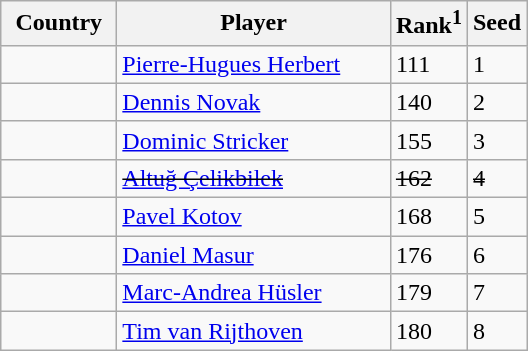<table class="sortable wikitable">
<tr>
<th width="70">Country</th>
<th width="175">Player</th>
<th>Rank<sup>1</sup></th>
<th>Seed</th>
</tr>
<tr>
<td></td>
<td><a href='#'>Pierre-Hugues Herbert</a></td>
<td>111</td>
<td>1</td>
</tr>
<tr>
<td></td>
<td><a href='#'>Dennis Novak</a></td>
<td>140</td>
<td>2</td>
</tr>
<tr>
<td></td>
<td><a href='#'>Dominic Stricker</a></td>
<td>155</td>
<td>3</td>
</tr>
<tr>
<td><s></s></td>
<td><s><a href='#'>Altuğ Çelikbilek</a></s></td>
<td><s>162</s></td>
<td><s>4</s></td>
</tr>
<tr>
<td></td>
<td><a href='#'>Pavel Kotov</a></td>
<td>168</td>
<td>5</td>
</tr>
<tr>
<td></td>
<td><a href='#'>Daniel Masur</a></td>
<td>176</td>
<td>6</td>
</tr>
<tr>
<td></td>
<td><a href='#'>Marc-Andrea Hüsler</a></td>
<td>179</td>
<td>7</td>
</tr>
<tr>
<td></td>
<td><a href='#'>Tim van Rijthoven</a></td>
<td>180</td>
<td>8</td>
</tr>
</table>
